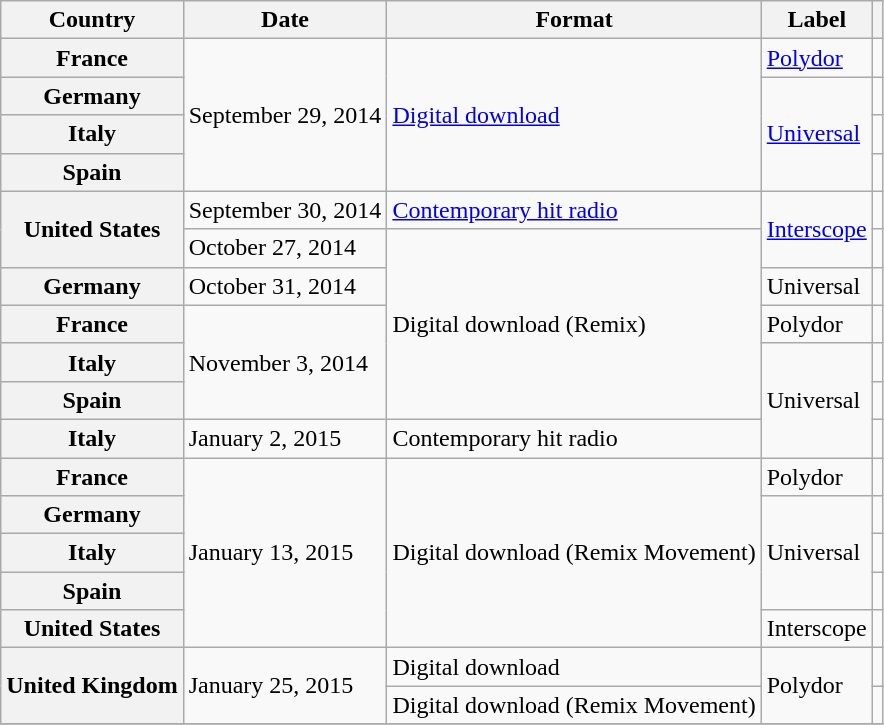<table class="wikitable plainrowheaders">
<tr>
<th scope="col">Country</th>
<th scope="col">Date</th>
<th scope="col">Format</th>
<th scope="col">Label</th>
<th scope="col"></th>
</tr>
<tr>
<th scope="row">France</th>
<td rowspan="4">September 29, 2014</td>
<td rowspan="4"><a href='#'>Digital download</a></td>
<td><a href='#'>Polydor</a></td>
<td></td>
</tr>
<tr>
<th scope="row">Germany</th>
<td rowspan="3"><a href='#'>Universal</a></td>
<td></td>
</tr>
<tr>
<th scope="row">Italy</th>
<td></td>
</tr>
<tr>
<th scope="row">Spain</th>
<td></td>
</tr>
<tr>
<th scope="row" rowspan="2">United States</th>
<td>September 30, 2014</td>
<td><a href='#'>Contemporary hit radio</a></td>
<td rowspan="2"><a href='#'>Interscope</a></td>
<td></td>
</tr>
<tr>
<td>October 27, 2014</td>
<td rowspan="5">Digital download (Remix)</td>
<td></td>
</tr>
<tr>
<th scope="row">Germany</th>
<td>October 31, 2014</td>
<td>Universal</td>
<td></td>
</tr>
<tr>
<th scope="row">France</th>
<td rowspan="3">November 3, 2014</td>
<td>Polydor</td>
<td></td>
</tr>
<tr>
<th scope="row">Italy</th>
<td rowspan="3">Universal</td>
<td></td>
</tr>
<tr>
<th scope="row">Spain</th>
<td></td>
</tr>
<tr>
<th scope="row">Italy</th>
<td>January 2, 2015</td>
<td>Contemporary hit radio</td>
<td></td>
</tr>
<tr>
<th scope="row">France</th>
<td rowspan="5">January 13, 2015</td>
<td rowspan="5">Digital download (Remix Movement)</td>
<td>Polydor</td>
<td></td>
</tr>
<tr>
<th scope="row">Germany</th>
<td rowspan="3">Universal</td>
<td></td>
</tr>
<tr>
<th scope="row">Italy</th>
<td></td>
</tr>
<tr>
<th scope="row">Spain</th>
<td></td>
</tr>
<tr>
<th scope="row">United States</th>
<td>Interscope</td>
<td></td>
</tr>
<tr>
<th scope="row" rowspan="2">United Kingdom</th>
<td rowspan="2">January 25, 2015</td>
<td>Digital download</td>
<td rowspan="2">Polydor</td>
<td></td>
</tr>
<tr>
<td>Digital download (Remix Movement)</td>
<td></td>
</tr>
<tr>
</tr>
</table>
